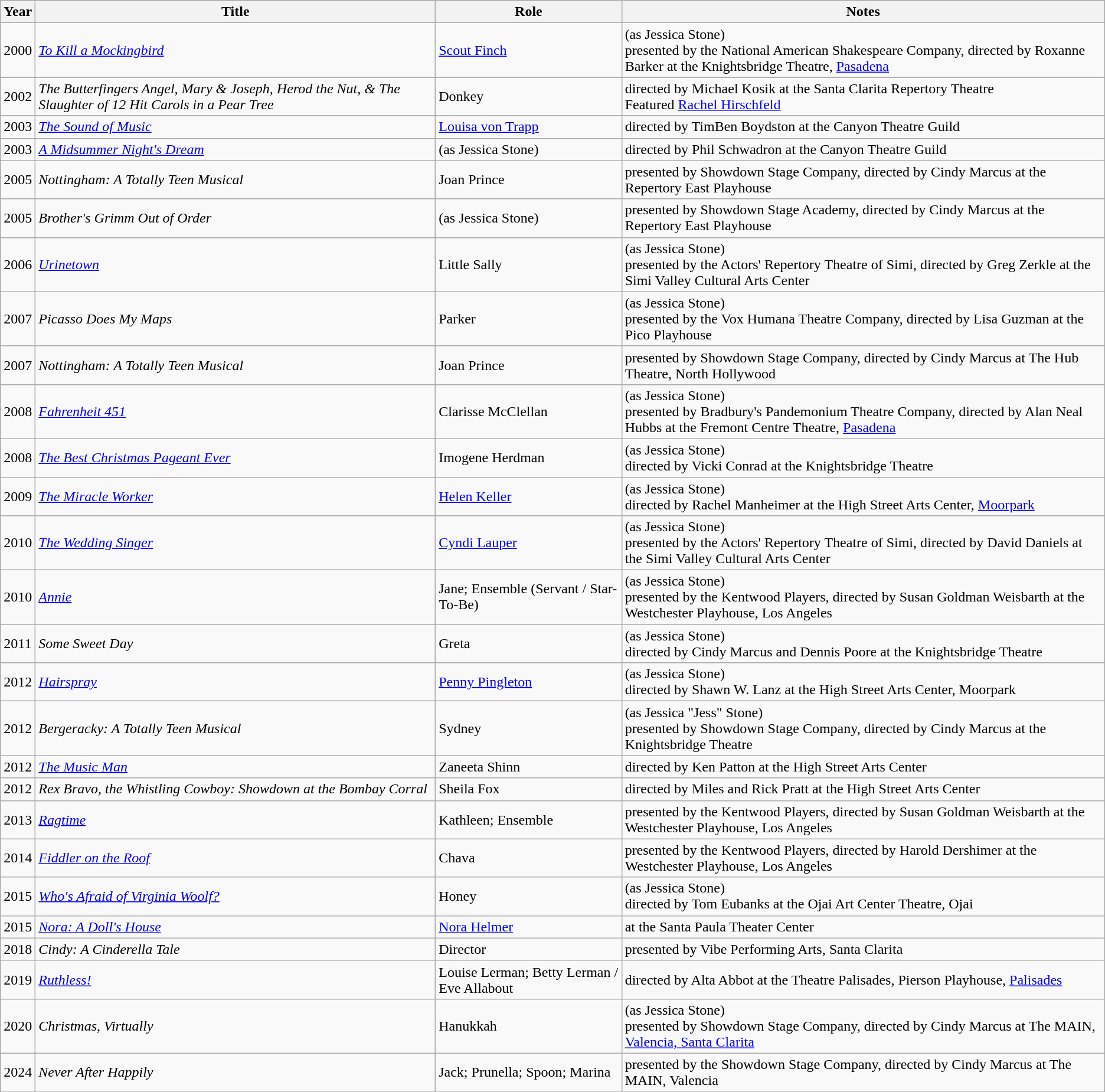<table class="wikitable sortable">
<tr>
<th>Year</th>
<th>Title</th>
<th>Role</th>
<th>Notes</th>
</tr>
<tr>
<td>2000</td>
<td><em><a href='#'>To Kill a Mockingbird</a></em></td>
<td><a href='#'>Scout Finch</a></td>
<td>(as Jessica Stone)<br>presented by the National American Shakespeare Company, directed by Roxanne Barker at the Knightsbridge Theatre, <a href='#'>Pasadena</a></td>
</tr>
<tr>
<td>2002</td>
<td><em>The Butterfingers Angel, Mary & Joseph, Herod the Nut, & The Slaughter of 12 Hit Carols in a Pear Tree</em></td>
<td>Donkey</td>
<td>directed by Michael Kosik at the Santa Clarita Repertory Theatre<br>Featured <a href='#'>Rachel Hirschfeld</a></td>
</tr>
<tr>
<td>2003</td>
<td><em><a href='#'>The Sound of Music</a></em></td>
<td><a href='#'>Louisa von Trapp</a></td>
<td>directed by TimBen Boydston at the Canyon Theatre Guild</td>
</tr>
<tr>
<td>2003</td>
<td><em><a href='#'>A Midsummer Night's Dream</a></em></td>
<td>(as Jessica Stone)</td>
<td>directed by Phil Schwadron at the Canyon Theatre Guild</td>
</tr>
<tr>
<td>2005</td>
<td><em>Nottingham: A Totally Teen Musical</em></td>
<td>Joan Prince</td>
<td>presented by Showdown Stage Company, directed by Cindy Marcus at the Repertory East Playhouse</td>
</tr>
<tr>
<td>2005</td>
<td><em>Brother's Grimm Out of Order</em></td>
<td>(as Jessica Stone)</td>
<td>presented by Showdown Stage Academy, directed by Cindy Marcus at the Repertory East Playhouse</td>
</tr>
<tr>
<td>2006</td>
<td><em><a href='#'>Urinetown</a></em></td>
<td>Little Sally</td>
<td>(as Jessica Stone)<br>presented by the Actors' Repertory Theatre of Simi, directed by Greg Zerkle at the Simi Valley Cultural Arts Center</td>
</tr>
<tr>
<td>2007</td>
<td><em>Picasso Does My Maps</em></td>
<td>Parker</td>
<td>(as Jessica Stone)<br>presented by the Vox Humana Theatre Company, directed by Lisa Guzman at the Pico Playhouse</td>
</tr>
<tr>
<td>2007</td>
<td><em>Nottingham: A Totally Teen Musical</em></td>
<td>Joan Prince</td>
<td>presented by Showdown Stage Company, directed by Cindy Marcus at The Hub Theatre, North Hollywood</td>
</tr>
<tr>
<td>2008</td>
<td><em><a href='#'>Fahrenheit 451</a></em></td>
<td>Clarisse McClellan</td>
<td>(as Jessica Stone)<br>presented by Bradbury's Pandemonium Theatre Company, directed by Alan Neal Hubbs at the Fremont Centre Theatre, <a href='#'>Pasadena</a></td>
</tr>
<tr>
<td>2008</td>
<td><em><a href='#'>The Best Christmas Pageant Ever</a></em></td>
<td>Imogene Herdman</td>
<td>(as Jessica Stone)<br>directed by Vicki Conrad at the Knightsbridge Theatre</td>
</tr>
<tr>
<td>2009</td>
<td><em><a href='#'>The Miracle Worker</a></em></td>
<td><a href='#'>Helen Keller</a></td>
<td>(as Jessica Stone)<br>directed by Rachel Manheimer at the High Street Arts Center, <a href='#'>Moorpark</a></td>
</tr>
<tr>
<td>2010</td>
<td><em><a href='#'>The Wedding Singer</a></em></td>
<td><a href='#'>Cyndi Lauper</a></td>
<td>(as Jessica Stone)<br>presented by the Actors' Repertory Theatre of Simi, directed by David Daniels at the Simi Valley Cultural Arts Center</td>
</tr>
<tr>
<td>2010</td>
<td><em><a href='#'>Annie</a></em></td>
<td>Jane; Ensemble (Servant / Star-To-Be)</td>
<td>(as Jessica Stone)<br>presented by the Kentwood Players, directed by Susan Goldman Weisbarth at the Westchester Playhouse, Los Angeles</td>
</tr>
<tr>
<td>2011</td>
<td><em>Some Sweet Day</em></td>
<td>Greta</td>
<td>(as Jessica Stone)<br>directed by Cindy Marcus and Dennis Poore at the Knightsbridge Theatre</td>
</tr>
<tr>
<td>2012</td>
<td><em><a href='#'>Hairspray</a></em></td>
<td><a href='#'>Penny Pingleton</a></td>
<td>(as Jessica Stone)<br>directed by Shawn W. Lanz at the High Street Arts Center, Moorpark</td>
</tr>
<tr>
<td>2012</td>
<td><em>Bergeracky: A Totally Teen Musical</em></td>
<td>Sydney</td>
<td>(as Jessica "Jess" Stone)<br>presented by Showdown Stage Company, directed by Cindy Marcus at the Knightsbridge Theatre</td>
</tr>
<tr>
<td>2012</td>
<td><em><a href='#'>The Music Man</a></em></td>
<td>Zaneeta Shinn</td>
<td>directed by Ken Patton at the High Street Arts Center</td>
</tr>
<tr>
<td>2012</td>
<td><em>Rex Bravo, the Whistling Cowboy: Showdown at the Bombay Corral</em></td>
<td>Sheila Fox</td>
<td>directed by Miles and Rick Pratt at the High Street Arts Center</td>
</tr>
<tr>
<td>2013</td>
<td><em><a href='#'>Ragtime</a></em></td>
<td>Kathleen; Ensemble</td>
<td>presented by the Kentwood Players, directed by  Susan Goldman Weisbarth at the Westchester Playhouse, Los Angeles</td>
</tr>
<tr>
<td>2014</td>
<td><em><a href='#'>Fiddler on the Roof</a></em></td>
<td>Chava</td>
<td>presented by the Kentwood Players, directed by Harold Dershimer at the Westchester Playhouse, Los Angeles</td>
</tr>
<tr>
<td>2015</td>
<td><em><a href='#'>Who's Afraid of Virginia Woolf?</a></em></td>
<td>Honey</td>
<td>(as Jessica Stone)<br>directed by Tom Eubanks at the Ojai Art Center Theatre, Ojai</td>
</tr>
<tr>
<td>2015</td>
<td><em><a href='#'>Nora: A Doll's House</a></em></td>
<td><a href='#'>Nora Helmer</a></td>
<td>at the Santa Paula Theater Center</td>
</tr>
<tr>
<td>2018</td>
<td><em>Cindy: A Cinderella Tale</em></td>
<td>Director</td>
<td>presented by Vibe Performing Arts, Santa Clarita</td>
</tr>
<tr>
<td>2019</td>
<td><em><a href='#'>Ruthless!</a></em></td>
<td>Louise Lerman; Betty Lerman / Eve Allabout</td>
<td>directed by Alta Abbot at the Theatre Palisades, Pierson Playhouse, <a href='#'>Palisades</a></td>
</tr>
<tr>
<td>2020</td>
<td><em>Christmas, Virtually</em></td>
<td>Hanukkah</td>
<td>(as Jessica Stone)<br>presented by Showdown Stage Company, directed by Cindy Marcus at The MAIN, <a href='#'>Valencia, Santa Clarita</a></td>
</tr>
<tr>
<td>2024</td>
<td><em>Never After Happily</em></td>
<td>Jack; Prunella; Spoon; Marina</td>
<td>presented by the Showdown Stage Company, directed by Cindy Marcus at The MAIN, Valencia</td>
</tr>
<tr>
</tr>
</table>
